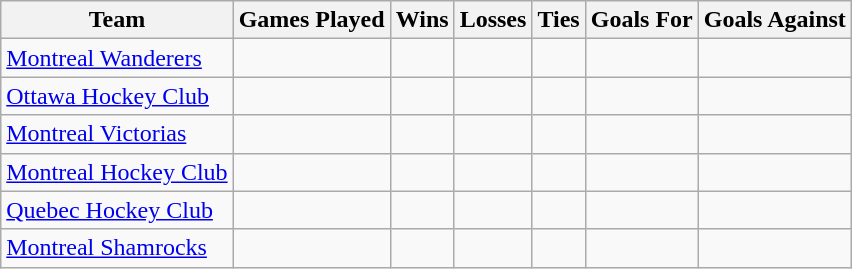<table class="wikitable">
<tr>
<th>Team</th>
<th>Games Played</th>
<th>Wins</th>
<th>Losses</th>
<th>Ties</th>
<th>Goals For</th>
<th>Goals Against</th>
</tr>
<tr>
<td><a href='#'>Montreal Wanderers</a></td>
<td></td>
<td></td>
<td></td>
<td></td>
<td></td>
<td></td>
</tr>
<tr>
<td><a href='#'>Ottawa Hockey Club</a></td>
<td></td>
<td></td>
<td></td>
<td></td>
<td></td>
<td></td>
</tr>
<tr>
<td><a href='#'>Montreal Victorias</a></td>
<td></td>
<td></td>
<td></td>
<td></td>
<td></td>
<td></td>
</tr>
<tr>
<td><a href='#'>Montreal Hockey Club</a></td>
<td></td>
<td></td>
<td></td>
<td></td>
<td></td>
<td></td>
</tr>
<tr>
<td><a href='#'>Quebec Hockey Club</a></td>
<td></td>
<td></td>
<td></td>
<td></td>
<td></td>
<td></td>
</tr>
<tr>
<td><a href='#'>Montreal Shamrocks</a></td>
<td></td>
<td></td>
<td></td>
<td></td>
<td></td>
<td></td>
</tr>
</table>
